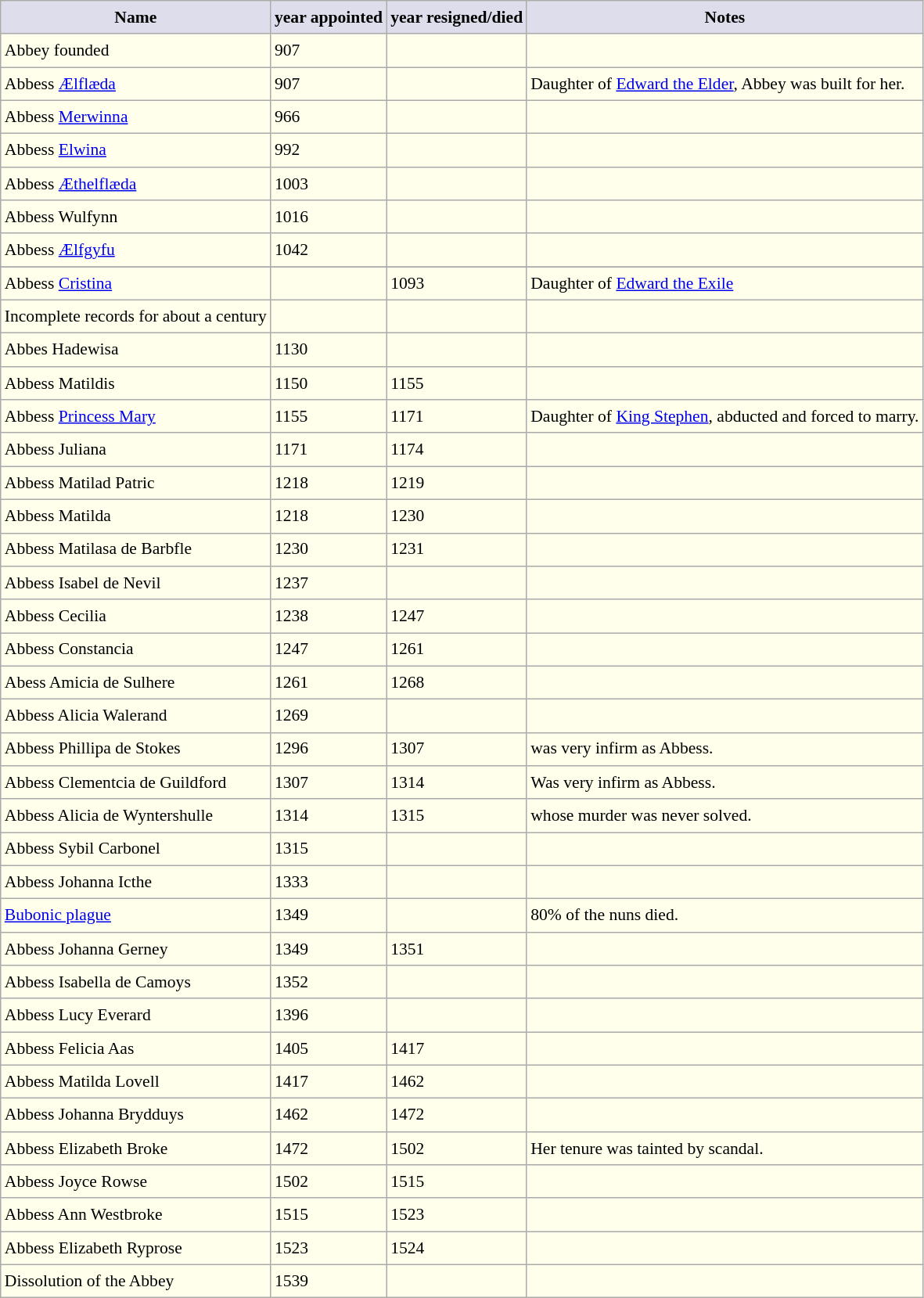<table class="sortable wikitable" style="font-size:90%; border:0; text-align:left; line-height:150%;">
<tr align=left>
<th style="background:#ddddec">Name</th>
<th style="background:#ddddec">year appointed</th>
<th style="background:#ddddec">year resigned/died</th>
<th style="background:#ddddec">Notes</th>
</tr>
<tr style="vertical-align:top; background:#ffffec;">
<td>Abbey founded</td>
<td>907</td>
<td></td>
<td></td>
</tr>
<tr style="vertical-align:top; background:#ffffec;">
<td>Abbess	<a href='#'>Ælflæda</a></td>
<td>907</td>
<td></td>
<td>Daughter of <a href='#'>Edward the Elder</a>, Abbey was built for her.</td>
</tr>
<tr style="vertical-align:top; background:#ffffec;">
<td>Abbess <a href='#'>Merwinna</a></td>
<td>966</td>
<td></td>
<td></td>
</tr>
<tr style="vertical-align:top; background:#ffffec;">
<td>Abbess <a href='#'>Elwina</a></td>
<td>992</td>
<td></td>
<td></td>
</tr>
<tr style="vertical-align:top; background:#ffffec;">
<td>Abbess <a href='#'>Æthelflæda</a></td>
<td>1003</td>
<td></td>
<td></td>
</tr>
<tr style="vertical-align:top; background:#ffffec;">
<td>Abbess Wulfynn</td>
<td>1016</td>
<td></td>
<td></td>
</tr>
<tr style="vertical-align:top; background:#ffffec;">
<td>Abbess <a href='#'>Ælfgyfu</a></td>
<td>1042</td>
<td></td>
<td></td>
</tr>
<tr style="vertical-align:top; background:#ffffec;">
</tr>
<tr style="vertical-align:top; background:#ffffec;">
<td>Abbess	<a href='#'>Cristina</a></td>
<td></td>
<td>1093</td>
<td>Daughter of <a href='#'>Edward the Exile</a></td>
</tr>
<tr style="vertical-align:top; background:#ffffec;">
<td>Incomplete records for about a century</td>
<td></td>
<td></td>
<td></td>
</tr>
<tr style="vertical-align:top; background:#ffffec;">
<td>Abbes Hadewisa</td>
<td>1130</td>
<td></td>
<td></td>
</tr>
<tr style="vertical-align:top; background:#ffffec;">
<td>Abbess Matildis</td>
<td>1150</td>
<td>1155</td>
<td></td>
</tr>
<tr style="vertical-align:top; background:#ffffec;">
<td>Abbess <a href='#'>Princess Mary</a></td>
<td>1155</td>
<td>1171</td>
<td>Daughter of <a href='#'>King Stephen</a>, abducted and forced to marry.</td>
</tr>
<tr style="vertical-align:top; background:#ffffec;">
<td>Abbess Juliana</td>
<td>1171</td>
<td>1174</td>
<td></td>
</tr>
<tr style="vertical-align:top; background:#ffffec;">
<td>Abbess Matilad Patric</td>
<td>1218</td>
<td>1219</td>
<td></td>
</tr>
<tr style="vertical-align:top; background:#ffffec;">
<td>Abbess Matilda</td>
<td>1218</td>
<td>1230</td>
<td></td>
</tr>
<tr style="vertical-align:top; background:#ffffec;">
<td>Abbess Matilasa de Barbfle</td>
<td>1230</td>
<td>1231</td>
<td></td>
</tr>
<tr style="vertical-align:top; background:#ffffec;">
<td>Abbess Isabel de Nevil</td>
<td>1237</td>
<td></td>
<td></td>
</tr>
<tr style="vertical-align:top; background:#ffffec;">
<td>Abbess Cecilia</td>
<td>1238</td>
<td>1247</td>
<td></td>
</tr>
<tr style="vertical-align:top; background:#ffffec;">
<td>Abbess Constancia</td>
<td>1247</td>
<td>1261</td>
<td></td>
</tr>
<tr style="vertical-align:top; background:#ffffec;">
<td>Abess Amicia de Sulhere</td>
<td>1261</td>
<td>1268</td>
<td></td>
</tr>
<tr style="vertical-align:top; background:#ffffec;">
<td>Abbess Alicia Walerand</td>
<td>1269</td>
<td></td>
<td></td>
</tr>
<tr style="vertical-align:top; background:#ffffec;">
<td>Abbess Phillipa de Stokes</td>
<td>1296</td>
<td>1307</td>
<td>was very infirm as Abbess.</td>
</tr>
<tr style="vertical-align:top; background:#ffffec;">
<td>Abbess Clementcia de Guildford</td>
<td>1307</td>
<td>1314</td>
<td>Was very infirm as Abbess.</td>
</tr>
<tr style="vertical-align:top; background:#ffffec;">
<td>Abbess Alicia de Wyntershulle</td>
<td>1314</td>
<td>1315</td>
<td>whose murder was never solved.</td>
</tr>
<tr style="vertical-align:top; background:#ffffec;">
<td>Abbess Sybil Carbonel</td>
<td>1315</td>
<td></td>
<td></td>
</tr>
<tr style="vertical-align:top; background:#ffffec;">
<td>Abbess Johanna Icthe</td>
<td>1333</td>
<td></td>
<td></td>
</tr>
<tr style="vertical-align:top; background:#ffffec;">
<td><a href='#'>Bubonic plague</a></td>
<td>1349</td>
<td></td>
<td>80% of the nuns died.</td>
</tr>
<tr style="vertical-align:top; background:#ffffec;">
<td>Abbess Johanna Gerney</td>
<td>1349</td>
<td>1351</td>
<td></td>
</tr>
<tr style="vertical-align:top; background:#ffffec;">
<td>Abbess Isabella de Camoys</td>
<td>1352</td>
<td></td>
<td></td>
</tr>
<tr style="vertical-align:top; background:#ffffec;">
<td>Abbess Lucy Everard</td>
<td>1396</td>
<td></td>
<td></td>
</tr>
<tr style="vertical-align:top; background:#ffffec;">
<td>Abbess Felicia Aas</td>
<td>1405</td>
<td>1417</td>
<td></td>
</tr>
<tr style="vertical-align:top; background:#ffffec;">
<td>Abbess Matilda Lovell</td>
<td>1417</td>
<td>1462</td>
<td></td>
</tr>
<tr style="vertical-align:top; background:#ffffec;">
<td>Abbess Johanna Brydduys</td>
<td>1462</td>
<td>1472</td>
<td></td>
</tr>
<tr style="vertical-align:top; background:#ffffec;">
<td>Abbess Elizabeth Broke</td>
<td>1472</td>
<td>1502</td>
<td>Her tenure was tainted by scandal.</td>
</tr>
<tr style="vertical-align:top; background:#ffffec;">
<td>Abbess Joyce Rowse</td>
<td>1502</td>
<td>1515</td>
<td></td>
</tr>
<tr style="vertical-align:top; background:#ffffec;">
<td>Abbess Ann Westbroke</td>
<td>1515</td>
<td>1523</td>
<td></td>
</tr>
<tr style="vertical-align:top; background:#ffffec;">
<td>Abbess Elizabeth Ryprose</td>
<td>1523</td>
<td>1524</td>
<td></td>
</tr>
<tr style="vertical-align:top; background:#ffffec;">
<td>Dissolution of the Abbey</td>
<td>1539</td>
<td></td>
<td></td>
</tr>
</table>
